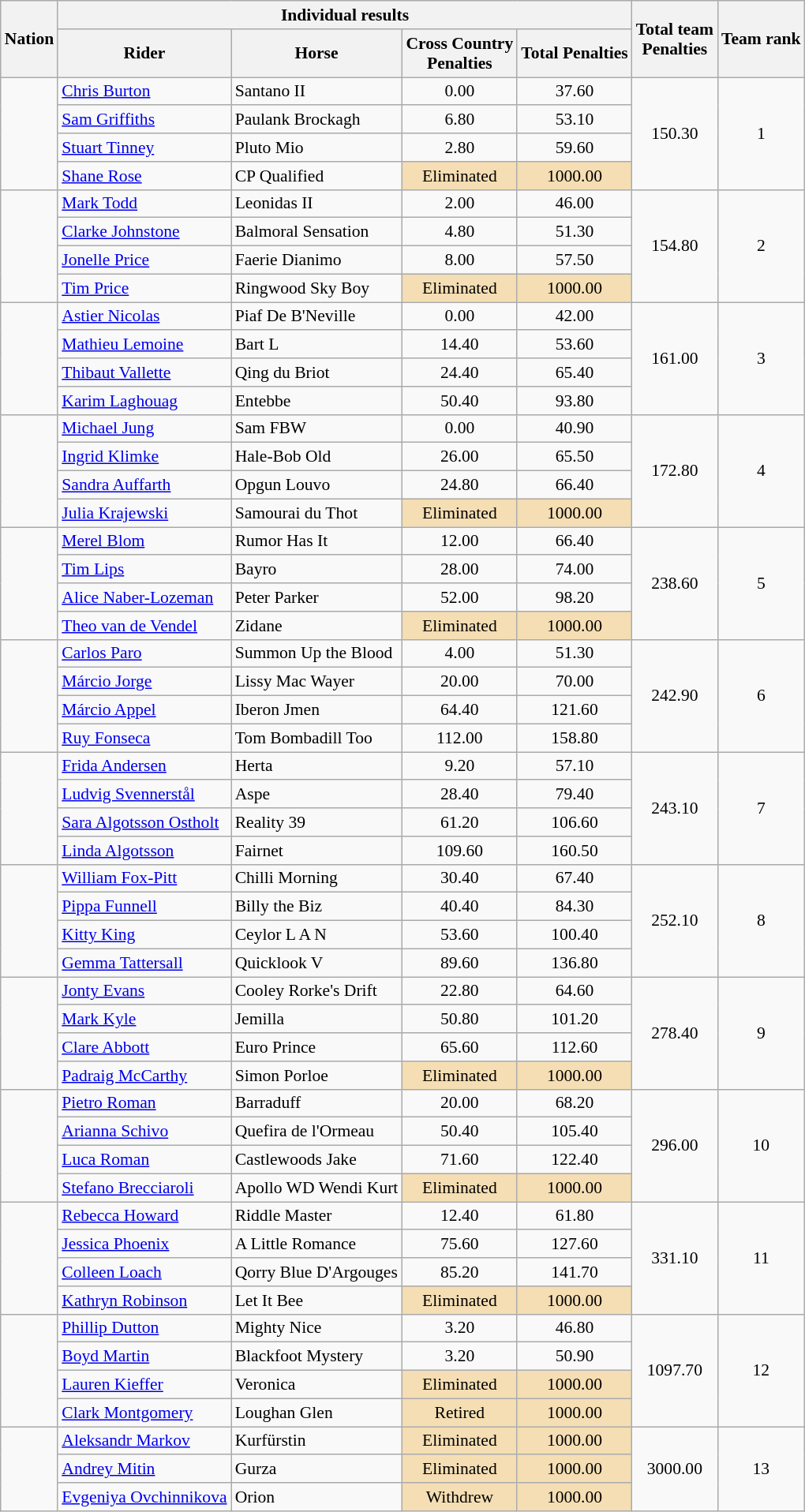<table class=wikitable style="font-size:90%">
<tr>
<th rowspan="2">Nation</th>
<th colspan="4">Individual results</th>
<th rowspan="2">Total team<br>Penalties</th>
<th rowspan="2">Team rank</th>
</tr>
<tr>
<th>Rider</th>
<th>Horse</th>
<th>Cross Country <br>Penalties</th>
<th>Total Penalties</th>
</tr>
<tr>
<td rowspan="4"></td>
<td><a href='#'>Chris Burton</a></td>
<td>Santano II</td>
<td align=center>0.00</td>
<td align=center>37.60</td>
<td align=center rowspan="4">150.30</td>
<td align=center rowspan="4">1</td>
</tr>
<tr>
<td><a href='#'>Sam Griffiths</a></td>
<td>Paulank Brockagh</td>
<td align=center>6.80</td>
<td align=center>53.10</td>
</tr>
<tr>
<td><a href='#'>Stuart Tinney</a></td>
<td>Pluto Mio</td>
<td align=center>2.80</td>
<td align=center>59.60</td>
</tr>
<tr>
<td><a href='#'>Shane Rose</a></td>
<td>CP Qualified</td>
<td align=center bgcolor="wheat">Eliminated</td>
<td align=center bgcolor="wheat">1000.00</td>
</tr>
<tr>
<td rowspan="4"></td>
<td><a href='#'>Mark Todd</a></td>
<td>Leonidas II</td>
<td align=center>2.00</td>
<td align=center>46.00</td>
<td align=center rowspan="4">154.80</td>
<td align=center rowspan="4">2</td>
</tr>
<tr>
<td><a href='#'>Clarke Johnstone</a></td>
<td>Balmoral Sensation</td>
<td align=center>4.80</td>
<td align=center>51.30</td>
</tr>
<tr>
<td><a href='#'>Jonelle Price</a></td>
<td>Faerie Dianimo</td>
<td align=center>8.00</td>
<td align=center>57.50</td>
</tr>
<tr>
<td><a href='#'>Tim Price</a></td>
<td>Ringwood Sky Boy</td>
<td align=center bgcolor="wheat">Eliminated</td>
<td align=center bgcolor="wheat">1000.00</td>
</tr>
<tr>
<td rowspan="4"></td>
<td><a href='#'>Astier Nicolas</a></td>
<td>Piaf De B'Neville</td>
<td align=center>0.00</td>
<td align=center>42.00</td>
<td align=center rowspan="4">161.00</td>
<td align=center rowspan="4">3</td>
</tr>
<tr>
<td><a href='#'>Mathieu Lemoine</a></td>
<td>Bart L</td>
<td align=center>14.40</td>
<td align=center>53.60</td>
</tr>
<tr>
<td><a href='#'>Thibaut Vallette</a></td>
<td>Qing du Briot</td>
<td align=center>24.40</td>
<td align=center>65.40</td>
</tr>
<tr>
<td><a href='#'>Karim Laghouag</a></td>
<td>Entebbe</td>
<td align=center>50.40</td>
<td align=center>93.80</td>
</tr>
<tr>
<td rowspan="4"></td>
<td><a href='#'>Michael Jung</a></td>
<td>Sam FBW</td>
<td align=center>0.00</td>
<td align=center>40.90</td>
<td align=center rowspan="4">172.80</td>
<td align=center rowspan="4">4</td>
</tr>
<tr>
<td><a href='#'>Ingrid Klimke</a></td>
<td>Hale-Bob Old</td>
<td align=center>26.00</td>
<td align=center>65.50</td>
</tr>
<tr>
<td><a href='#'>Sandra Auffarth</a></td>
<td>Opgun Louvo</td>
<td align=center>24.80</td>
<td align=center>66.40</td>
</tr>
<tr>
<td><a href='#'>Julia Krajewski</a></td>
<td>Samourai du Thot</td>
<td align=center bgcolor="wheat">Eliminated</td>
<td align=center bgcolor="wheat">1000.00</td>
</tr>
<tr>
<td rowspan="4"></td>
<td><a href='#'>Merel Blom</a></td>
<td>Rumor Has It</td>
<td align=center>12.00</td>
<td align=center>66.40</td>
<td align=center rowspan="4">238.60</td>
<td align=center rowspan="4">5</td>
</tr>
<tr>
<td><a href='#'>Tim Lips</a></td>
<td>Bayro</td>
<td align=center>28.00</td>
<td align=center>74.00</td>
</tr>
<tr>
<td><a href='#'>Alice Naber-Lozeman</a></td>
<td>Peter Parker</td>
<td align=center>52.00</td>
<td align=center>98.20</td>
</tr>
<tr>
<td><a href='#'>Theo van de Vendel</a></td>
<td>Zidane</td>
<td align=center bgcolor="wheat">Eliminated</td>
<td align=center bgcolor="wheat">1000.00</td>
</tr>
<tr>
<td rowspan="4"></td>
<td><a href='#'>Carlos Paro</a></td>
<td>Summon Up the Blood</td>
<td align=center>4.00</td>
<td align=center>51.30</td>
<td align=center rowspan="4">242.90</td>
<td align=center rowspan="4">6</td>
</tr>
<tr>
<td><a href='#'>Márcio Jorge</a></td>
<td>Lissy Mac Wayer</td>
<td align=center>20.00</td>
<td align=center>70.00</td>
</tr>
<tr>
<td><a href='#'>Márcio Appel</a></td>
<td>Iberon Jmen</td>
<td align=center>64.40</td>
<td align=center>121.60</td>
</tr>
<tr>
<td><a href='#'>Ruy Fonseca</a></td>
<td>Tom Bombadill Too</td>
<td align=center>112.00</td>
<td align=center>158.80</td>
</tr>
<tr>
<td rowspan="4"></td>
<td><a href='#'>Frida Andersen</a></td>
<td>Herta</td>
<td align=center>9.20</td>
<td align=center>57.10</td>
<td align=center rowspan="4">243.10</td>
<td align=center rowspan="4">7</td>
</tr>
<tr>
<td><a href='#'>Ludvig Svennerstål</a></td>
<td>Aspe</td>
<td align=center>28.40</td>
<td align=center>79.40</td>
</tr>
<tr>
<td><a href='#'>Sara Algotsson Ostholt</a></td>
<td>Reality 39</td>
<td align=center>61.20</td>
<td align=center>106.60</td>
</tr>
<tr>
<td><a href='#'>Linda Algotsson</a></td>
<td>Fairnet</td>
<td align=center>109.60</td>
<td align=center>160.50</td>
</tr>
<tr>
<td rowspan="4"></td>
<td><a href='#'>William Fox-Pitt</a></td>
<td>Chilli Morning</td>
<td align=center>30.40</td>
<td align=center>67.40</td>
<td align=center rowspan="4">252.10</td>
<td align=center rowspan="4">8</td>
</tr>
<tr>
<td><a href='#'>Pippa Funnell</a></td>
<td>Billy the Biz</td>
<td align=center>40.40</td>
<td align=center>84.30</td>
</tr>
<tr>
<td><a href='#'>Kitty King</a></td>
<td>Ceylor L A N</td>
<td align=center>53.60</td>
<td align=center>100.40</td>
</tr>
<tr>
<td><a href='#'>Gemma Tattersall</a></td>
<td>Quicklook V</td>
<td align=center>89.60</td>
<td align=center>136.80</td>
</tr>
<tr>
<td rowspan="4"></td>
<td><a href='#'>Jonty Evans</a></td>
<td>Cooley Rorke's Drift</td>
<td align=center>22.80</td>
<td align=center>64.60</td>
<td align=center rowspan="4">278.40</td>
<td align=center rowspan="4">9</td>
</tr>
<tr>
<td><a href='#'>Mark Kyle</a></td>
<td>Jemilla</td>
<td align=center>50.80</td>
<td align=center>101.20</td>
</tr>
<tr>
<td><a href='#'>Clare Abbott</a></td>
<td>Euro Prince</td>
<td align=center>65.60</td>
<td align=center>112.60</td>
</tr>
<tr>
<td><a href='#'>Padraig McCarthy</a></td>
<td>Simon Porloe</td>
<td align=center bgcolor="wheat">Eliminated</td>
<td align=center bgcolor="wheat">1000.00</td>
</tr>
<tr>
<td rowspan="4"></td>
<td><a href='#'>Pietro Roman</a></td>
<td>Barraduff</td>
<td align=center>20.00</td>
<td align=center>68.20</td>
<td align=center rowspan="4">296.00</td>
<td align=center rowspan="4">10</td>
</tr>
<tr>
<td><a href='#'>Arianna Schivo</a></td>
<td>Quefira de l'Ormeau</td>
<td align=center>50.40</td>
<td align=center>105.40</td>
</tr>
<tr>
<td><a href='#'>Luca Roman</a></td>
<td>Castlewoods Jake</td>
<td align=center>71.60</td>
<td align=center>122.40</td>
</tr>
<tr>
<td><a href='#'>Stefano Brecciaroli</a></td>
<td>Apollo WD Wendi Kurt</td>
<td align=center bgcolor="wheat">Eliminated</td>
<td align=center bgcolor="wheat">1000.00</td>
</tr>
<tr>
<td rowspan="4"></td>
<td><a href='#'>Rebecca Howard</a></td>
<td>Riddle Master</td>
<td align=center>12.40</td>
<td align=center>61.80</td>
<td align=center rowspan="4">331.10</td>
<td align=center rowspan="4">11</td>
</tr>
<tr>
<td><a href='#'>Jessica Phoenix</a></td>
<td>A Little Romance</td>
<td align=center>75.60</td>
<td align=center>127.60</td>
</tr>
<tr>
<td><a href='#'>Colleen Loach</a></td>
<td>Qorry Blue D'Argouges</td>
<td align=center>85.20</td>
<td align=center>141.70</td>
</tr>
<tr>
<td><a href='#'>Kathryn Robinson</a></td>
<td>Let It Bee</td>
<td align=center bgcolor="wheat">Eliminated</td>
<td align=center bgcolor="wheat">1000.00</td>
</tr>
<tr>
<td rowspan="4"></td>
<td><a href='#'>Phillip Dutton</a></td>
<td>Mighty Nice</td>
<td align=center>3.20</td>
<td align=center>46.80</td>
<td align=center rowspan="4">1097.70</td>
<td align=center rowspan="4">12</td>
</tr>
<tr>
<td><a href='#'>Boyd Martin</a></td>
<td>Blackfoot Mystery</td>
<td align=center>3.20</td>
<td align=center>50.90</td>
</tr>
<tr>
<td><a href='#'>Lauren Kieffer</a></td>
<td>Veronica</td>
<td align=center bgcolor="wheat">Eliminated</td>
<td align=center bgcolor="wheat">1000.00</td>
</tr>
<tr>
<td><a href='#'>Clark Montgomery</a></td>
<td>Loughan Glen</td>
<td align=center bgcolor="wheat">Retired</td>
<td align=center bgcolor="wheat">1000.00</td>
</tr>
<tr>
<td rowspan="3"></td>
<td><a href='#'>Aleksandr Markov</a></td>
<td>Kurfürstin</td>
<td align=center bgcolor="wheat">Eliminated</td>
<td align=center bgcolor="wheat">1000.00</td>
<td align=center rowspan="3">3000.00</td>
<td align=center rowspan="3">13</td>
</tr>
<tr>
<td><a href='#'>Andrey Mitin</a></td>
<td>Gurza</td>
<td align=center bgcolor="wheat">Eliminated</td>
<td align=center bgcolor="wheat">1000.00</td>
</tr>
<tr>
<td><a href='#'>Evgeniya Ovchinnikova</a></td>
<td>Orion</td>
<td align=center bgcolor="wheat">Withdrew</td>
<td align=center bgcolor="wheat">1000.00</td>
</tr>
</table>
